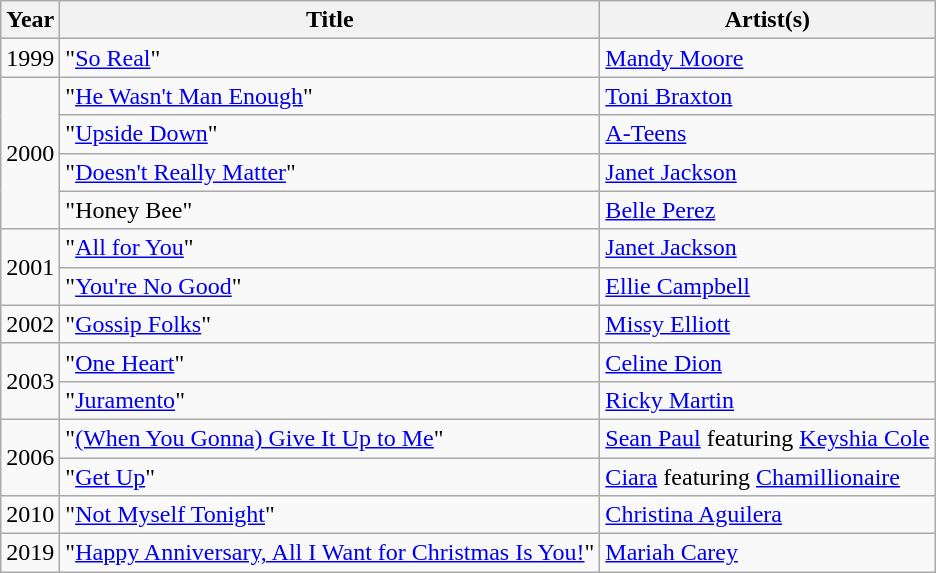<table class="wikitable sortable">
<tr>
<th>Year</th>
<th>Title</th>
<th>Artist(s)</th>
</tr>
<tr>
<td>1999</td>
<td>"<a href='#'>So Real</a>"</td>
<td><a href='#'>Mandy Moore</a></td>
</tr>
<tr>
<td rowspan=4>2000</td>
<td>"<a href='#'>He Wasn't Man Enough</a>"</td>
<td><a href='#'>Toni Braxton</a></td>
</tr>
<tr>
<td>"<a href='#'>Upside Down</a>"</td>
<td><a href='#'>A-Teens</a></td>
</tr>
<tr>
<td>"<a href='#'>Doesn't Really Matter</a>"</td>
<td><a href='#'>Janet Jackson</a></td>
</tr>
<tr>
<td>"Honey Bee"</td>
<td><a href='#'>Belle Perez</a></td>
</tr>
<tr>
<td rowspan=2>2001</td>
<td>"<a href='#'>All for You</a>"</td>
<td><a href='#'>Janet Jackson</a></td>
</tr>
<tr>
<td>"<a href='#'>You're No Good</a>"</td>
<td><a href='#'>Ellie Campbell</a></td>
</tr>
<tr>
<td>2002</td>
<td>"<a href='#'>Gossip Folks</a>"</td>
<td><a href='#'>Missy Elliott</a></td>
</tr>
<tr>
<td rowspan=2>2003</td>
<td>"<a href='#'>One Heart</a>"</td>
<td><a href='#'>Celine Dion</a></td>
</tr>
<tr>
<td>"<a href='#'>Juramento</a>"</td>
<td><a href='#'>Ricky Martin</a></td>
</tr>
<tr>
<td rowspan=2>2006</td>
<td>"<a href='#'>(When You Gonna) Give It Up to Me</a>"</td>
<td><a href='#'>Sean Paul</a> featuring <a href='#'>Keyshia Cole</a></td>
</tr>
<tr>
<td>"<a href='#'>Get Up</a>"</td>
<td><a href='#'>Ciara</a> featuring <a href='#'>Chamillionaire</a></td>
</tr>
<tr>
<td>2010</td>
<td>"<a href='#'>Not Myself Tonight</a>"</td>
<td><a href='#'>Christina Aguilera</a></td>
</tr>
<tr>
<td>2019</td>
<td>"<a href='#'>Happy Anniversary, All I Want for Christmas Is You!</a>"</td>
<td><a href='#'>Mariah Carey</a></td>
</tr>
</table>
